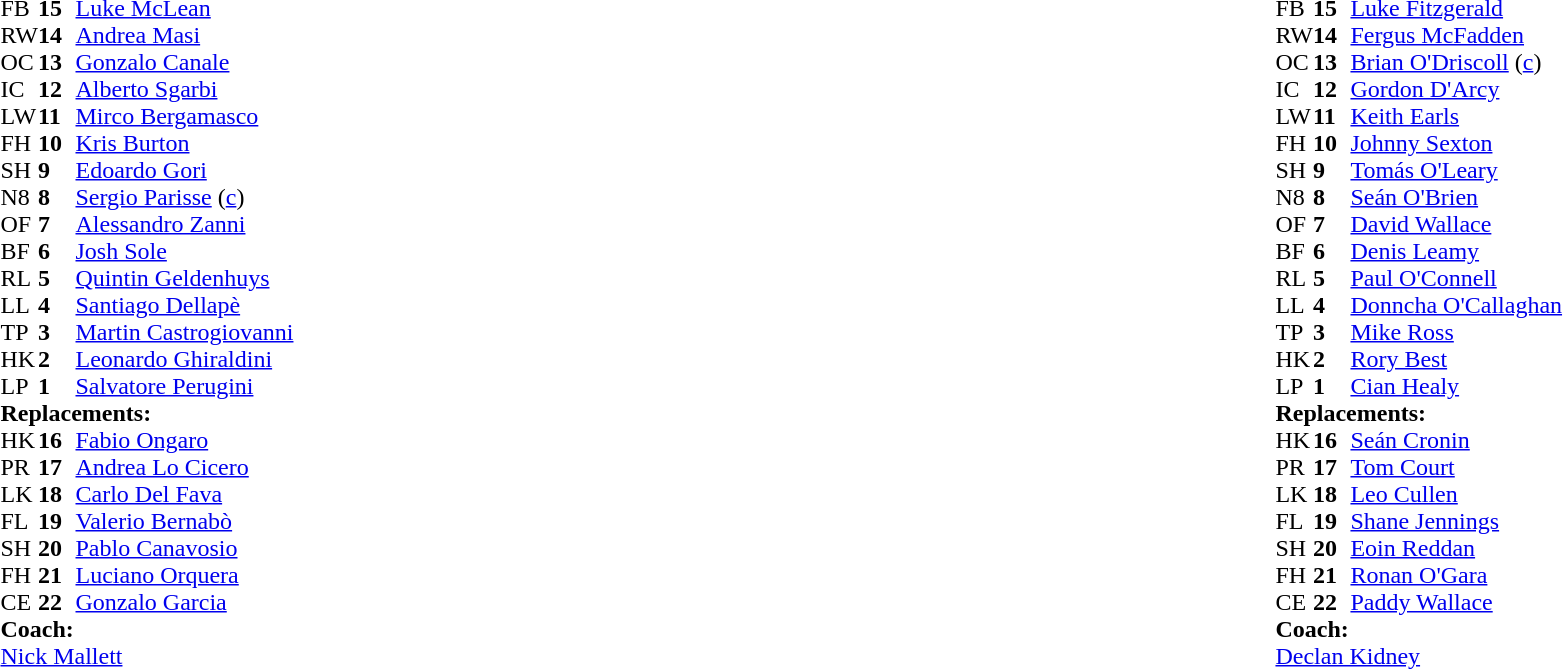<table width="100%">
<tr>
<td valign="top" width="50%"><br><table cellspacing="0" cellpadding="0">
<tr>
<th width="25"></th>
<th width="25"></th>
</tr>
<tr>
<td>FB</td>
<td><strong>15</strong></td>
<td><a href='#'>Luke McLean</a></td>
</tr>
<tr>
<td>RW</td>
<td><strong>14</strong></td>
<td><a href='#'>Andrea Masi</a></td>
</tr>
<tr>
<td>OC</td>
<td><strong>13</strong></td>
<td><a href='#'>Gonzalo Canale</a></td>
</tr>
<tr>
<td>IC</td>
<td><strong>12</strong></td>
<td><a href='#'>Alberto Sgarbi</a></td>
<td></td>
<td></td>
</tr>
<tr>
<td>LW</td>
<td><strong>11</strong></td>
<td><a href='#'>Mirco Bergamasco</a></td>
</tr>
<tr>
<td>FH</td>
<td><strong>10</strong></td>
<td><a href='#'>Kris Burton</a></td>
<td></td>
<td></td>
</tr>
<tr>
<td>SH</td>
<td><strong>9</strong></td>
<td><a href='#'>Edoardo Gori</a></td>
<td></td>
<td></td>
</tr>
<tr>
<td>N8</td>
<td><strong>8</strong></td>
<td><a href='#'>Sergio Parisse</a> (<a href='#'>c</a>)</td>
</tr>
<tr>
<td>OF</td>
<td><strong>7</strong></td>
<td><a href='#'>Alessandro Zanni</a></td>
</tr>
<tr>
<td>BF</td>
<td><strong>6</strong></td>
<td><a href='#'>Josh Sole</a></td>
<td></td>
<td></td>
</tr>
<tr>
<td>RL</td>
<td><strong>5</strong></td>
<td><a href='#'>Quintin Geldenhuys</a></td>
</tr>
<tr>
<td>LL</td>
<td><strong>4</strong></td>
<td><a href='#'>Santiago Dellapè</a></td>
<td></td>
<td></td>
</tr>
<tr>
<td>TP</td>
<td><strong>3</strong></td>
<td><a href='#'>Martin Castrogiovanni</a></td>
</tr>
<tr>
<td>HK</td>
<td><strong>2</strong></td>
<td><a href='#'>Leonardo Ghiraldini</a></td>
<td></td>
<td></td>
</tr>
<tr>
<td>LP</td>
<td><strong>1</strong></td>
<td><a href='#'>Salvatore Perugini</a></td>
<td></td>
<td colspan="2"></td>
<td></td>
</tr>
<tr>
<td colspan="3"><strong>Replacements:</strong></td>
</tr>
<tr>
<td>HK</td>
<td><strong>16</strong></td>
<td><a href='#'>Fabio Ongaro</a></td>
<td></td>
<td></td>
</tr>
<tr>
<td>PR</td>
<td><strong>17</strong></td>
<td><a href='#'>Andrea Lo Cicero</a></td>
<td></td>
<td></td>
<td></td>
<td></td>
</tr>
<tr>
<td>LK</td>
<td><strong>18</strong></td>
<td><a href='#'>Carlo Del Fava</a></td>
<td></td>
<td></td>
</tr>
<tr>
<td>FL</td>
<td><strong>19</strong></td>
<td><a href='#'>Valerio Bernabò</a></td>
<td></td>
<td></td>
</tr>
<tr>
<td>SH</td>
<td><strong>20</strong></td>
<td><a href='#'>Pablo Canavosio</a></td>
<td></td>
<td></td>
</tr>
<tr>
<td>FH</td>
<td><strong>21</strong></td>
<td><a href='#'>Luciano Orquera</a></td>
<td></td>
<td></td>
</tr>
<tr>
<td>CE</td>
<td><strong>22</strong></td>
<td><a href='#'>Gonzalo Garcia</a></td>
<td></td>
<td></td>
</tr>
<tr>
<td colspan="3"><strong>Coach:</strong></td>
</tr>
<tr>
<td colspan="4"> <a href='#'>Nick Mallett</a></td>
</tr>
</table>
</td>
<td valign="top"></td>
<td valign="top" width="50%"><br><table cellspacing="0" cellpadding="0" align="center">
<tr>
<th width="25"></th>
<th width="25"></th>
</tr>
<tr>
<td>FB</td>
<td><strong>15</strong></td>
<td><a href='#'>Luke Fitzgerald</a></td>
</tr>
<tr>
<td>RW</td>
<td><strong>14</strong></td>
<td><a href='#'>Fergus McFadden</a></td>
</tr>
<tr>
<td>OC</td>
<td><strong>13</strong></td>
<td><a href='#'>Brian O'Driscoll</a> (<a href='#'>c</a>)</td>
</tr>
<tr>
<td>IC</td>
<td><strong>12</strong></td>
<td><a href='#'>Gordon D'Arcy</a></td>
<td></td>
<td></td>
</tr>
<tr>
<td>LW</td>
<td><strong>11</strong></td>
<td><a href='#'>Keith Earls</a></td>
</tr>
<tr>
<td>FH</td>
<td><strong>10</strong></td>
<td><a href='#'>Johnny Sexton</a></td>
<td></td>
<td></td>
</tr>
<tr>
<td>SH</td>
<td><strong>9</strong></td>
<td><a href='#'>Tomás O'Leary</a></td>
<td></td>
<td></td>
</tr>
<tr>
<td>N8</td>
<td><strong>8</strong></td>
<td><a href='#'>Seán O'Brien</a></td>
</tr>
<tr>
<td>OF</td>
<td><strong>7</strong></td>
<td><a href='#'>David Wallace</a></td>
</tr>
<tr>
<td>BF</td>
<td><strong>6</strong></td>
<td><a href='#'>Denis Leamy</a></td>
<td></td>
</tr>
<tr>
<td>RL</td>
<td><strong>5</strong></td>
<td><a href='#'>Paul O'Connell</a></td>
<td></td>
<td></td>
</tr>
<tr>
<td>LL</td>
<td><strong>4</strong></td>
<td><a href='#'>Donncha O'Callaghan</a></td>
</tr>
<tr>
<td>TP</td>
<td><strong>3</strong></td>
<td><a href='#'>Mike Ross</a></td>
</tr>
<tr>
<td>HK</td>
<td><strong>2</strong></td>
<td><a href='#'>Rory Best</a></td>
<td></td>
<td></td>
</tr>
<tr>
<td>LP</td>
<td><strong>1</strong></td>
<td><a href='#'>Cian Healy</a></td>
<td></td>
<td></td>
</tr>
<tr>
<td colspan="3"><strong>Replacements:</strong></td>
</tr>
<tr>
<td>HK</td>
<td><strong>16</strong></td>
<td><a href='#'>Seán Cronin</a></td>
<td></td>
<td></td>
</tr>
<tr>
<td>PR</td>
<td><strong>17</strong></td>
<td><a href='#'>Tom Court</a></td>
<td></td>
<td></td>
</tr>
<tr>
<td>LK</td>
<td><strong>18</strong></td>
<td><a href='#'>Leo Cullen</a></td>
<td></td>
<td></td>
</tr>
<tr>
<td>FL</td>
<td><strong>19</strong></td>
<td><a href='#'>Shane Jennings</a></td>
</tr>
<tr>
<td>SH</td>
<td><strong>20</strong></td>
<td><a href='#'>Eoin Reddan</a></td>
<td></td>
<td></td>
</tr>
<tr>
<td>FH</td>
<td><strong>21</strong></td>
<td><a href='#'>Ronan O'Gara</a></td>
<td></td>
<td></td>
</tr>
<tr>
<td>CE</td>
<td><strong>22</strong></td>
<td><a href='#'>Paddy Wallace</a></td>
<td></td>
<td></td>
</tr>
<tr>
<td colspan="3"><strong>Coach:</strong></td>
</tr>
<tr>
<td colspan="4"> <a href='#'>Declan Kidney</a></td>
</tr>
</table>
</td>
</tr>
</table>
